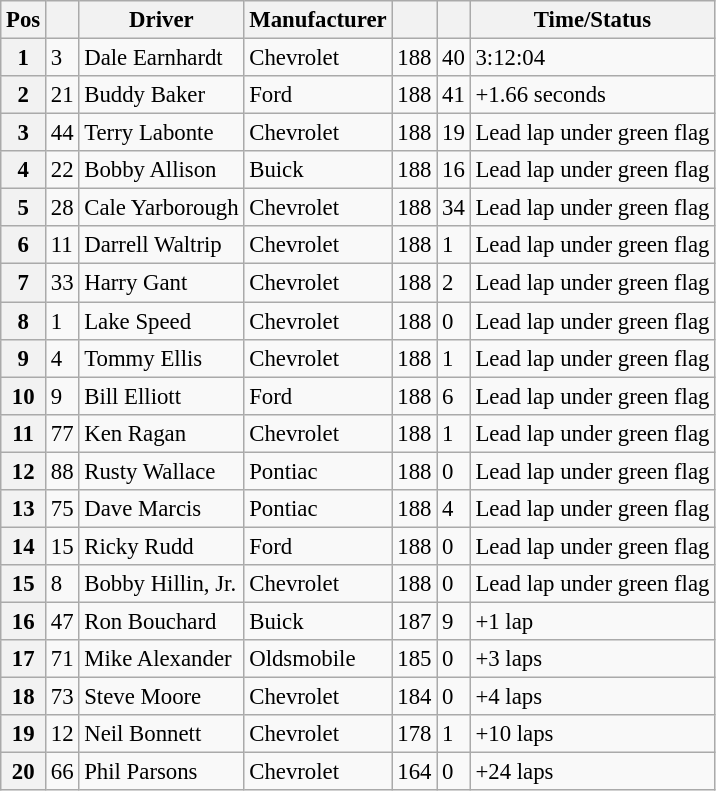<table class="wikitable" style="font-size:95%;">
<tr>
<th>Pos</th>
<th></th>
<th>Driver</th>
<th>Manufacturer</th>
<th></th>
<th></th>
<th>Time/Status</th>
</tr>
<tr>
<th>1</th>
<td>3</td>
<td>Dale Earnhardt</td>
<td>Chevrolet</td>
<td>188</td>
<td>40</td>
<td>3:12:04</td>
</tr>
<tr>
<th>2</th>
<td>21</td>
<td>Buddy Baker</td>
<td>Ford</td>
<td>188</td>
<td>41</td>
<td>+1.66 seconds</td>
</tr>
<tr>
<th>3</th>
<td>44</td>
<td>Terry Labonte</td>
<td>Chevrolet</td>
<td>188</td>
<td>19</td>
<td>Lead lap under green flag</td>
</tr>
<tr>
<th>4</th>
<td>22</td>
<td>Bobby Allison</td>
<td>Buick</td>
<td>188</td>
<td>16</td>
<td>Lead lap under green flag</td>
</tr>
<tr>
<th>5</th>
<td>28</td>
<td>Cale Yarborough</td>
<td>Chevrolet</td>
<td>188</td>
<td>34</td>
<td>Lead lap under green flag</td>
</tr>
<tr>
<th>6</th>
<td>11</td>
<td>Darrell Waltrip</td>
<td>Chevrolet</td>
<td>188</td>
<td>1</td>
<td>Lead lap under green flag</td>
</tr>
<tr>
<th>7</th>
<td>33</td>
<td>Harry Gant</td>
<td>Chevrolet</td>
<td>188</td>
<td>2</td>
<td>Lead lap under green flag</td>
</tr>
<tr>
<th>8</th>
<td>1</td>
<td>Lake Speed</td>
<td>Chevrolet</td>
<td>188</td>
<td>0</td>
<td>Lead lap under green flag</td>
</tr>
<tr>
<th>9</th>
<td>4</td>
<td>Tommy Ellis</td>
<td>Chevrolet</td>
<td>188</td>
<td>1</td>
<td>Lead lap under green flag</td>
</tr>
<tr>
<th>10</th>
<td>9</td>
<td>Bill Elliott</td>
<td>Ford</td>
<td>188</td>
<td>6</td>
<td>Lead lap under green flag</td>
</tr>
<tr>
<th>11</th>
<td>77</td>
<td>Ken Ragan</td>
<td>Chevrolet</td>
<td>188</td>
<td>1</td>
<td>Lead lap under green flag</td>
</tr>
<tr>
<th>12</th>
<td>88</td>
<td>Rusty Wallace</td>
<td>Pontiac</td>
<td>188</td>
<td>0</td>
<td>Lead lap under green flag</td>
</tr>
<tr>
<th>13</th>
<td>75</td>
<td>Dave Marcis</td>
<td>Pontiac</td>
<td>188</td>
<td>4</td>
<td>Lead lap under green flag</td>
</tr>
<tr>
<th>14</th>
<td>15</td>
<td>Ricky Rudd</td>
<td>Ford</td>
<td>188</td>
<td>0</td>
<td>Lead lap under green flag</td>
</tr>
<tr>
<th>15</th>
<td>8</td>
<td>Bobby Hillin, Jr.</td>
<td>Chevrolet</td>
<td>188</td>
<td>0</td>
<td>Lead lap under green flag</td>
</tr>
<tr>
<th>16</th>
<td>47</td>
<td>Ron Bouchard</td>
<td>Buick</td>
<td>187</td>
<td>9</td>
<td>+1 lap</td>
</tr>
<tr>
<th>17</th>
<td>71</td>
<td>Mike Alexander</td>
<td>Oldsmobile</td>
<td>185</td>
<td>0</td>
<td>+3 laps</td>
</tr>
<tr>
<th>18</th>
<td>73</td>
<td>Steve Moore</td>
<td>Chevrolet</td>
<td>184</td>
<td>0</td>
<td>+4 laps</td>
</tr>
<tr>
<th>19</th>
<td>12</td>
<td>Neil Bonnett</td>
<td>Chevrolet</td>
<td>178</td>
<td>1</td>
<td>+10 laps</td>
</tr>
<tr>
<th>20</th>
<td>66</td>
<td>Phil Parsons</td>
<td>Chevrolet</td>
<td>164</td>
<td>0</td>
<td>+24 laps</td>
</tr>
</table>
